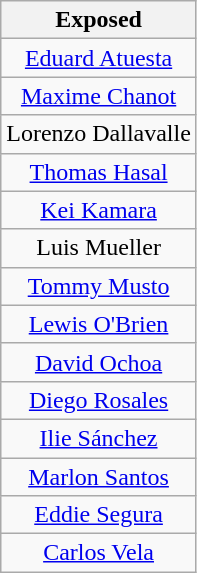<table class="wikitable" style="text-align:center">
<tr>
<th>Exposed</th>
</tr>
<tr>
<td><a href='#'>Eduard Atuesta</a></td>
</tr>
<tr>
<td><a href='#'>Maxime Chanot</a></td>
</tr>
<tr>
<td>Lorenzo Dallavalle</td>
</tr>
<tr>
<td><a href='#'>Thomas Hasal</a></td>
</tr>
<tr>
<td><a href='#'>Kei Kamara</a></td>
</tr>
<tr>
<td>Luis Mueller</td>
</tr>
<tr>
<td><a href='#'>Tommy Musto</a></td>
</tr>
<tr>
<td><a href='#'>Lewis O'Brien</a></td>
</tr>
<tr>
<td><a href='#'>David Ochoa</a></td>
</tr>
<tr>
<td><a href='#'>Diego Rosales</a></td>
</tr>
<tr>
<td><a href='#'>Ilie Sánchez</a></td>
</tr>
<tr>
<td><a href='#'>Marlon Santos</a></td>
</tr>
<tr>
<td><a href='#'>Eddie Segura</a></td>
</tr>
<tr>
<td><a href='#'>Carlos Vela</a></td>
</tr>
</table>
